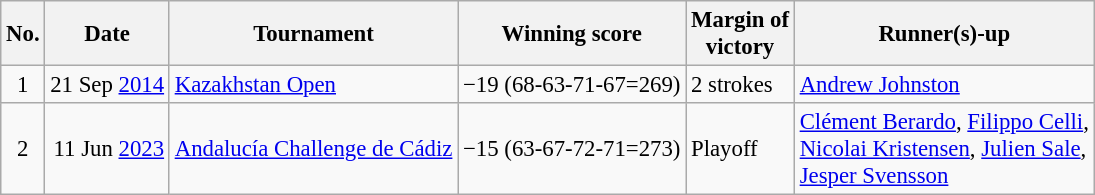<table class="wikitable" style="font-size:95%;">
<tr>
<th>No.</th>
<th>Date</th>
<th>Tournament</th>
<th>Winning score</th>
<th>Margin of<br>victory</th>
<th>Runner(s)-up</th>
</tr>
<tr>
<td align=center>1</td>
<td align=right>21 Sep <a href='#'>2014</a></td>
<td><a href='#'>Kazakhstan Open</a></td>
<td>−19 (68-63-71-67=269)</td>
<td>2 strokes</td>
<td> <a href='#'>Andrew Johnston</a></td>
</tr>
<tr>
<td align=center>2</td>
<td align=right>11 Jun <a href='#'>2023</a></td>
<td><a href='#'>Andalucía Challenge de Cádiz</a></td>
<td>−15 (63-67-72-71=273)</td>
<td>Playoff</td>
<td> <a href='#'>Clément Berardo</a>,  <a href='#'>Filippo Celli</a>,<br> <a href='#'>Nicolai Kristensen</a>,  <a href='#'>Julien Sale</a>,<br> <a href='#'>Jesper Svensson</a></td>
</tr>
</table>
